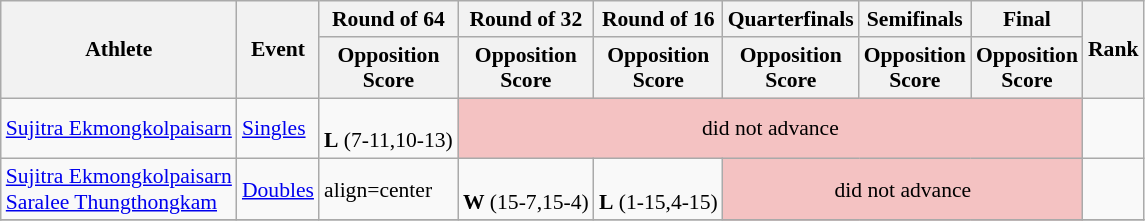<table class=wikitable style="font-size:90%">
<tr>
<th rowspan="2">Athlete</th>
<th rowspan="2">Event</th>
<th>Round of 64</th>
<th>Round of 32</th>
<th>Round of 16</th>
<th>Quarterfinals</th>
<th>Semifinals</th>
<th>Final</th>
<th rowspan="2">Rank</th>
</tr>
<tr>
<th>Opposition<br>Score</th>
<th>Opposition<br>Score</th>
<th>Opposition<br>Score</th>
<th>Opposition<br>Score</th>
<th>Opposition<br>Score</th>
<th>Opposition<br>Score</th>
</tr>
<tr>
<td><a href='#'>Sujitra Ekmongkolpaisarn</a></td>
<td><a href='#'>Singles</a></td>
<td><br> <strong>L</strong> (7-11,10-13)</td>
<td bgcolor="f4c2c2" colspan=5 align="center">did not advance</td>
<td></td>
</tr>
<tr>
<td><a href='#'>Sujitra Ekmongkolpaisarn</a><br><a href='#'>Saralee Thungthongkam</a></td>
<td><a href='#'>Doubles</a></td>
<td>align=center </td>
<td><br> <strong>W</strong> (15-7,15-4)</td>
<td><br> <strong>L</strong> (1-15,4-15)</td>
<td bgcolor="f4c2c2" colspan=3 align="center">did not advance</td>
<td></td>
</tr>
<tr>
</tr>
</table>
